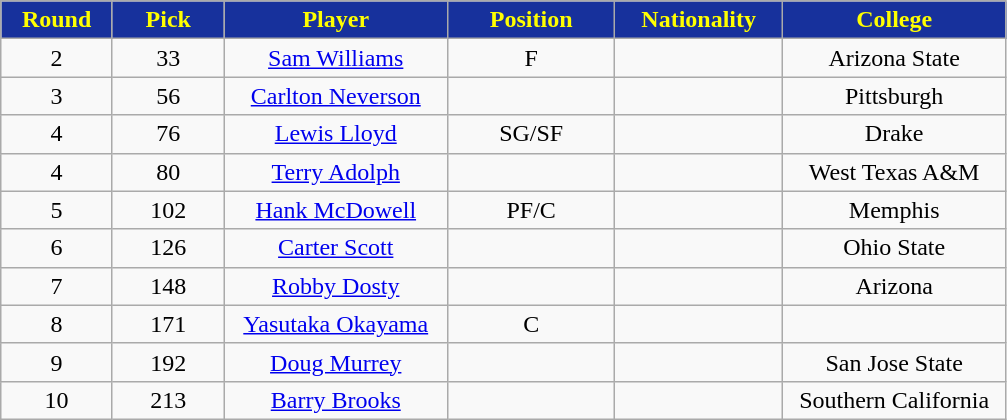<table class="wikitable sortable sortable">
<tr>
<th style="background:#17319c;color:yellow;" width="10%">Round</th>
<th style="background:#17319c;color:yellow;" width="10%">Pick</th>
<th style="background:#17319c;color:yellow;" width="20%">Player</th>
<th style="background:#17319c;color:yellow;" width="15%">Position</th>
<th style="background:#17319c;color:yellow;" width="15%">Nationality</th>
<th style="background:#17319c;color:yellow;" width="20%">College</th>
</tr>
<tr style="text-align: center">
<td>2</td>
<td>33</td>
<td><a href='#'>Sam Williams</a></td>
<td>F</td>
<td></td>
<td>Arizona State</td>
</tr>
<tr style="text-align: center">
<td>3</td>
<td>56</td>
<td><a href='#'>Carlton Neverson</a></td>
<td></td>
<td></td>
<td>Pittsburgh</td>
</tr>
<tr style="text-align: center">
<td>4</td>
<td>76</td>
<td><a href='#'>Lewis Lloyd</a></td>
<td>SG/SF</td>
<td></td>
<td>Drake</td>
</tr>
<tr style="text-align: center">
<td>4</td>
<td>80</td>
<td><a href='#'>Terry Adolph</a></td>
<td></td>
<td></td>
<td>West Texas A&M</td>
</tr>
<tr style="text-align: center">
<td>5</td>
<td>102</td>
<td><a href='#'>Hank McDowell</a></td>
<td>PF/C</td>
<td></td>
<td>Memphis</td>
</tr>
<tr style="text-align: center">
<td>6</td>
<td>126</td>
<td><a href='#'>Carter Scott</a></td>
<td></td>
<td></td>
<td>Ohio State</td>
</tr>
<tr style="text-align: center">
<td>7</td>
<td>148</td>
<td><a href='#'>Robby Dosty</a></td>
<td></td>
<td></td>
<td>Arizona</td>
</tr>
<tr style="text-align: center">
<td>8</td>
<td>171</td>
<td><a href='#'>Yasutaka Okayama</a></td>
<td>C</td>
<td></td>
<td></td>
</tr>
<tr style="text-align: center">
<td>9</td>
<td>192</td>
<td><a href='#'>Doug Murrey</a></td>
<td></td>
<td></td>
<td>San Jose State</td>
</tr>
<tr style="text-align: center">
<td>10</td>
<td>213</td>
<td><a href='#'>Barry Brooks</a></td>
<td></td>
<td></td>
<td>Southern California</td>
</tr>
</table>
